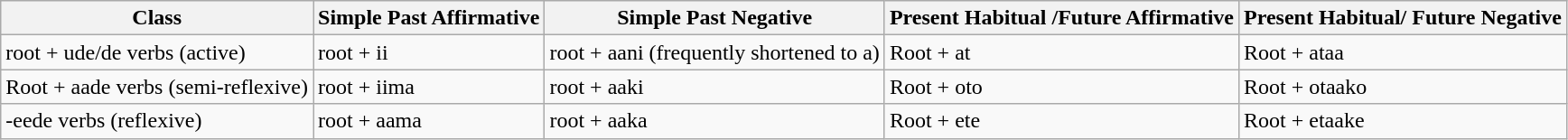<table class="wikitable">
<tr>
<th>Class</th>
<th>Simple Past Affirmative</th>
<th>Simple Past Negative</th>
<th>Present Habitual /Future Affirmative</th>
<th>Present Habitual/ Future Negative</th>
</tr>
<tr>
<td>root + ude/de verbs (active)</td>
<td>root + ii</td>
<td>root + aani (frequently shortened to a)</td>
<td>Root + at</td>
<td>Root + ataa</td>
</tr>
<tr>
<td>Root + aade verbs (semi-reflexive)</td>
<td>root + iima</td>
<td>root + aaki</td>
<td>Root + oto</td>
<td>Root + otaako</td>
</tr>
<tr>
<td>-eede verbs (reflexive)</td>
<td>root + aama</td>
<td>root + aaka</td>
<td>Root + ete</td>
<td>Root + etaake</td>
</tr>
</table>
